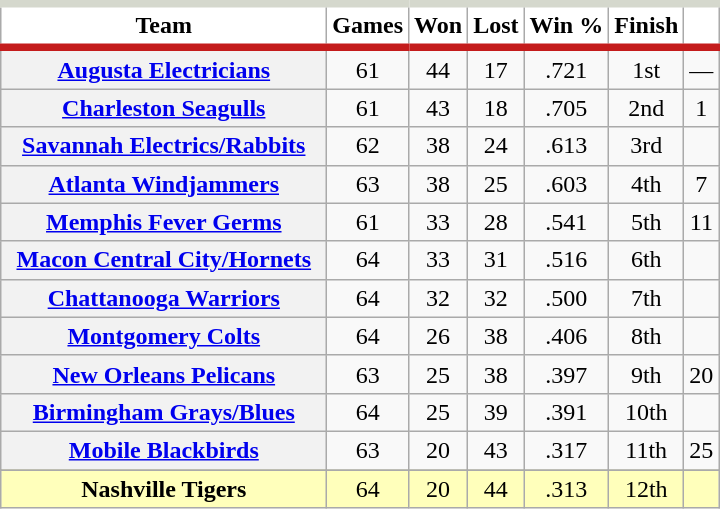<table class="wikitable sortable plainrowheaders" style="text-align:center;">
<tr>
<th scope="col" width="210px" style="background-color:#ffffff; border-top:#d5d8cd 5px solid; border-bottom:#c41c1c 5px solid">Team</th>
<th scope="col" style="background-color:#ffffff; border-top:#d5d8cd 5px solid; border-bottom:#c41c1c 5px solid">Games</th>
<th scope="col" style="background-color:#ffffff; border-top:#d5d8cd 5px solid; border-bottom:#c41c1c 5px solid">Won</th>
<th scope="col" style="background-color:#ffffff; border-top:#d5d8cd 5px solid; border-bottom:#c41c1c 5px solid">Lost</th>
<th scope="col" style="background-color:#ffffff; border-top:#d5d8cd 5px solid; border-bottom:#c41c1c 5px solid">Win %</th>
<th scope="col" style="background-color:#ffffff; border-top:#d5d8cd 5px solid; border-bottom:#c41c1c 5px solid">Finish</th>
<th scope="col" style="background-color:#ffffff; border-top:#d5d8cd 5px solid; border-bottom:#c41c1c 5px solid"></th>
</tr>
<tr>
<th scope="row" style="text-align:center"><a href='#'>Augusta Electricians</a></th>
<td>61</td>
<td>44</td>
<td>17</td>
<td>.721</td>
<td>1st</td>
<td>—</td>
</tr>
<tr>
<th scope="row" style="text-align:center"><a href='#'>Charleston Seagulls</a></th>
<td>61</td>
<td>43</td>
<td>18</td>
<td>.705</td>
<td>2nd</td>
<td>1</td>
</tr>
<tr>
<th scope="row" style="text-align:center"><a href='#'>Savannah Electrics/Rabbits</a></th>
<td>62</td>
<td>38</td>
<td>24</td>
<td>.613</td>
<td>3rd</td>
<td></td>
</tr>
<tr>
<th scope="row" style="text-align:center"><a href='#'>Atlanta Windjammers</a></th>
<td>63</td>
<td>38</td>
<td>25</td>
<td>.603</td>
<td>4th</td>
<td>7</td>
</tr>
<tr>
<th scope="row" style="text-align:center"><a href='#'>Memphis Fever Germs</a></th>
<td>61</td>
<td>33</td>
<td>28</td>
<td>.541</td>
<td>5th</td>
<td>11</td>
</tr>
<tr>
<th scope="row" style="text-align:center"><a href='#'>Macon Central City/Hornets</a></th>
<td>64</td>
<td>33</td>
<td>31</td>
<td>.516</td>
<td>6th</td>
<td></td>
</tr>
<tr>
<th scope="row" style="text-align:center"><a href='#'>Chattanooga Warriors</a></th>
<td>64</td>
<td>32</td>
<td>32</td>
<td>.500</td>
<td>7th</td>
<td></td>
</tr>
<tr>
<th scope="row" style="text-align:center"><a href='#'>Montgomery Colts</a></th>
<td>64</td>
<td>26</td>
<td>38</td>
<td>.406</td>
<td>8th</td>
<td></td>
</tr>
<tr>
<th scope="row" style="text-align:center"><a href='#'>New Orleans Pelicans</a></th>
<td>63</td>
<td>25</td>
<td>38</td>
<td>.397</td>
<td>9th</td>
<td>20</td>
</tr>
<tr>
<th scope="row" style="text-align:center"><a href='#'>Birmingham Grays/Blues</a></th>
<td>64</td>
<td>25</td>
<td>39</td>
<td>.391</td>
<td>10th</td>
<td></td>
</tr>
<tr>
<th scope="row" style="text-align:center"><a href='#'>Mobile Blackbirds</a></th>
<td>63</td>
<td>20</td>
<td>43</td>
<td>.317</td>
<td>11th</td>
<td>25</td>
</tr>
<tr>
</tr>
<tr style="background-color:#FFFFBB">
<th scope="row" style="text-align:center; background:#FFFFBB">Nashville Tigers</th>
<td>64</td>
<td>20</td>
<td>44</td>
<td>.313</td>
<td>12th</td>
<td></td>
</tr>
</table>
